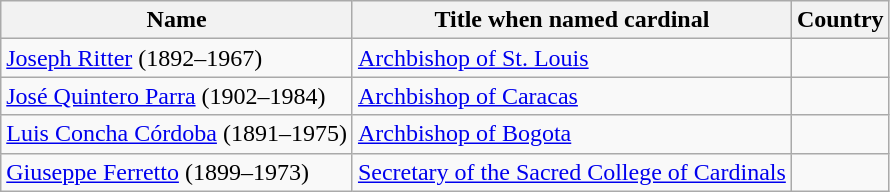<table class="wikitable sortable">
<tr>
<th>Name</th>
<th>Title when named cardinal</th>
<th>Country</th>
</tr>
<tr>
<td><a href='#'>Joseph Ritter</a> (1892–1967)</td>
<td><a href='#'>Archbishop of St. Louis</a></td>
<td></td>
</tr>
<tr>
<td><a href='#'>José Quintero Parra</a> (1902–1984)</td>
<td><a href='#'>Archbishop of Caracas</a></td>
<td></td>
</tr>
<tr>
<td><a href='#'>Luis Concha Córdoba</a> (1891–1975)</td>
<td><a href='#'>Archbishop of Bogota</a></td>
<td></td>
</tr>
<tr>
<td><a href='#'>Giuseppe Ferretto</a> (1899–1973)</td>
<td><a href='#'>Secretary of the Sacred College of Cardinals</a></td>
<td></td>
</tr>
</table>
